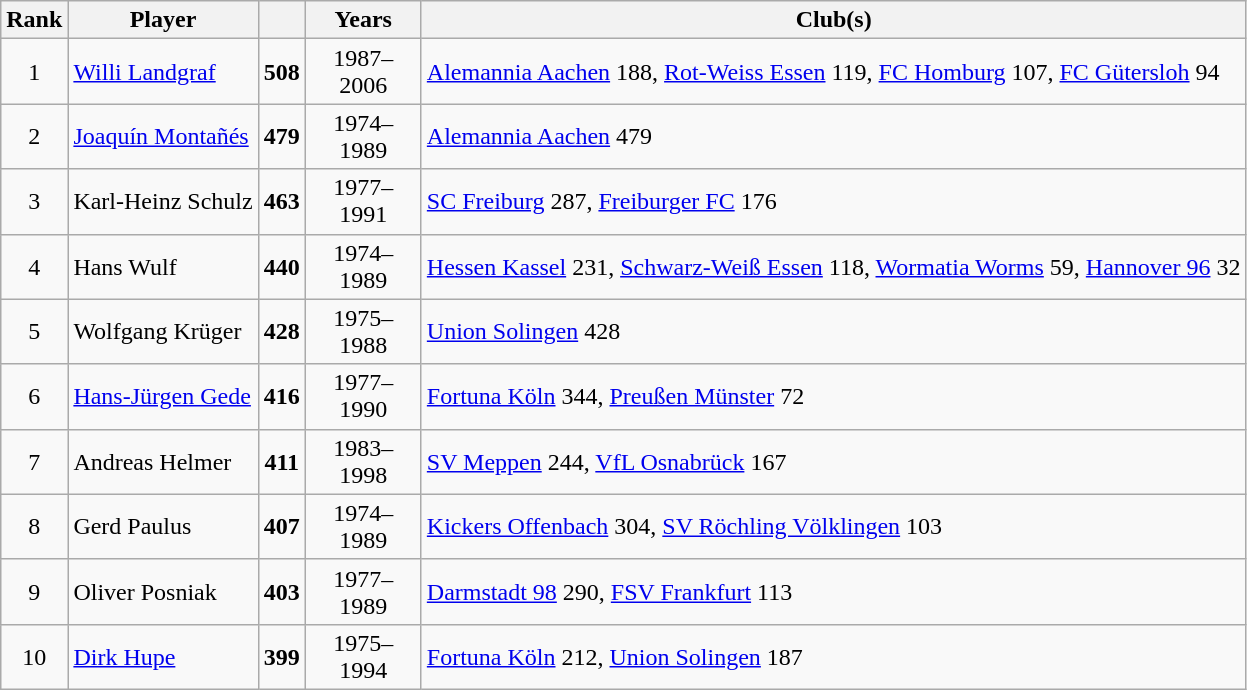<table class="wikitable sortable nowrap" style="text-align: center;">
<tr>
<th>Rank</th>
<th>Player</th>
<th></th>
<th width=70>Years</th>
<th class="unsortable">Club(s)</th>
</tr>
<tr>
<td>1</td>
<td align="left"> <a href='#'>Willi Landgraf</a></td>
<td><strong>508</strong></td>
<td>1987–2006</td>
<td align="left"><a href='#'>Alemannia Aachen</a> 188, <a href='#'>Rot-Weiss Essen</a> 119, <a href='#'>FC Homburg</a> 107, <a href='#'>FC Gütersloh</a> 94</td>
</tr>
<tr>
<td>2</td>
<td align="left"> <a href='#'>Joaquín Montañés</a></td>
<td><strong>479</strong></td>
<td>1974–1989</td>
<td align="left"><a href='#'>Alemannia Aachen</a> 479</td>
</tr>
<tr>
<td>3</td>
<td align="left"> Karl-Heinz Schulz</td>
<td><strong>463</strong></td>
<td>1977–1991</td>
<td align="left"><a href='#'>SC Freiburg</a> 287, <a href='#'>Freiburger FC</a> 176</td>
</tr>
<tr>
<td>4</td>
<td align="left"> Hans Wulf</td>
<td><strong>440</strong></td>
<td>1974–1989</td>
<td align="left"><a href='#'>Hessen Kassel</a> 231, <a href='#'>Schwarz-Weiß Essen</a> 118, <a href='#'>Wormatia Worms</a> 59, <a href='#'>Hannover 96</a> 32</td>
</tr>
<tr>
<td>5</td>
<td align="left"> Wolfgang Krüger</td>
<td><strong>428</strong></td>
<td>1975–1988</td>
<td align="left"><a href='#'>Union Solingen</a> 428</td>
</tr>
<tr>
<td>6</td>
<td align="left"> <a href='#'>Hans-Jürgen Gede</a></td>
<td><strong>416</strong></td>
<td>1977–1990</td>
<td align="left"><a href='#'>Fortuna Köln</a> 344, <a href='#'>Preußen Münster</a> 72</td>
</tr>
<tr>
<td>7</td>
<td align="left"> Andreas Helmer</td>
<td><strong>411</strong></td>
<td>1983–1998</td>
<td align="left"><a href='#'>SV Meppen</a> 244, <a href='#'>VfL Osnabrück</a> 167</td>
</tr>
<tr>
<td>8</td>
<td align="left"> Gerd Paulus</td>
<td><strong>407</strong></td>
<td>1974–1989</td>
<td align="left"><a href='#'>Kickers Offenbach</a> 304, <a href='#'>SV Röchling Völklingen</a> 103</td>
</tr>
<tr>
<td>9</td>
<td align="left"> Oliver Posniak</td>
<td><strong>403</strong></td>
<td>1977–1989</td>
<td align="left"><a href='#'>Darmstadt 98</a> 290, <a href='#'>FSV Frankfurt</a> 113</td>
</tr>
<tr>
<td>10</td>
<td align="left"> <a href='#'>Dirk Hupe</a></td>
<td><strong>399</strong></td>
<td>1975–1994</td>
<td align="left"><a href='#'>Fortuna Köln</a> 212, <a href='#'>Union Solingen</a> 187</td>
</tr>
</table>
